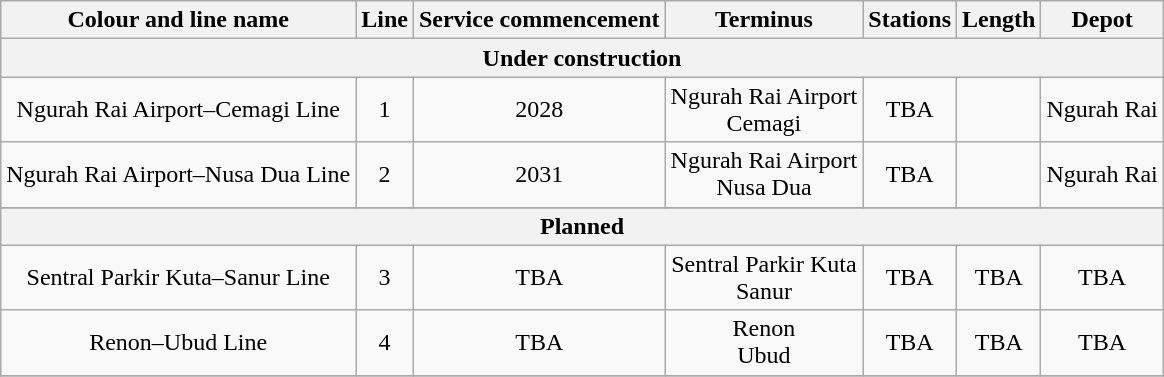<table class="wikitable sortable" style="margin:auto; font-align:center; text-align:center">
<tr>
<th>Colour and line name</th>
<th>Line</th>
<th>Service commencement</th>
<th>Terminus</th>
<th>Stations</th>
<th>Length</th>
<th>Depot</th>
</tr>
<tr align="center">
<th colspan="7">Under construction</th>
</tr>
<tr align="center">
<td>Ngurah Rai Airport–Cemagi Line</td>
<td>1</td>
<td>2028</td>
<td>Ngurah Rai Airport<br>Cemagi</td>
<td>TBA</td>
<td></td>
<td>Ngurah Rai</td>
</tr>
<tr>
<td>Ngurah Rai Airport–Nusa Dua Line</td>
<td>2</td>
<td>2031</td>
<td>Ngurah Rai Airport<br>Nusa Dua</td>
<td>TBA</td>
<td></td>
<td>Ngurah Rai</td>
</tr>
<tr>
</tr>
<tr align="center">
<th colspan="7">Planned</th>
</tr>
<tr align="center">
<td>Sentral Parkir Kuta–Sanur Line</td>
<td>3</td>
<td>TBA</td>
<td>Sentral Parkir Kuta<br>Sanur</td>
<td>TBA</td>
<td>TBA</td>
<td>TBA</td>
</tr>
<tr>
<td>Renon–Ubud Line</td>
<td>4</td>
<td>TBA</td>
<td>Renon<br>Ubud</td>
<td>TBA</td>
<td>TBA</td>
<td>TBA</td>
</tr>
<tr>
</tr>
</table>
